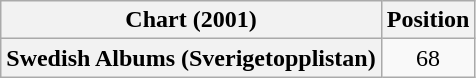<table class="wikitable plainrowheaders">
<tr>
<th>Chart (2001)</th>
<th>Position</th>
</tr>
<tr>
<th scope="row">Swedish Albums (Sverigetopplistan)</th>
<td align="center">68</td>
</tr>
</table>
